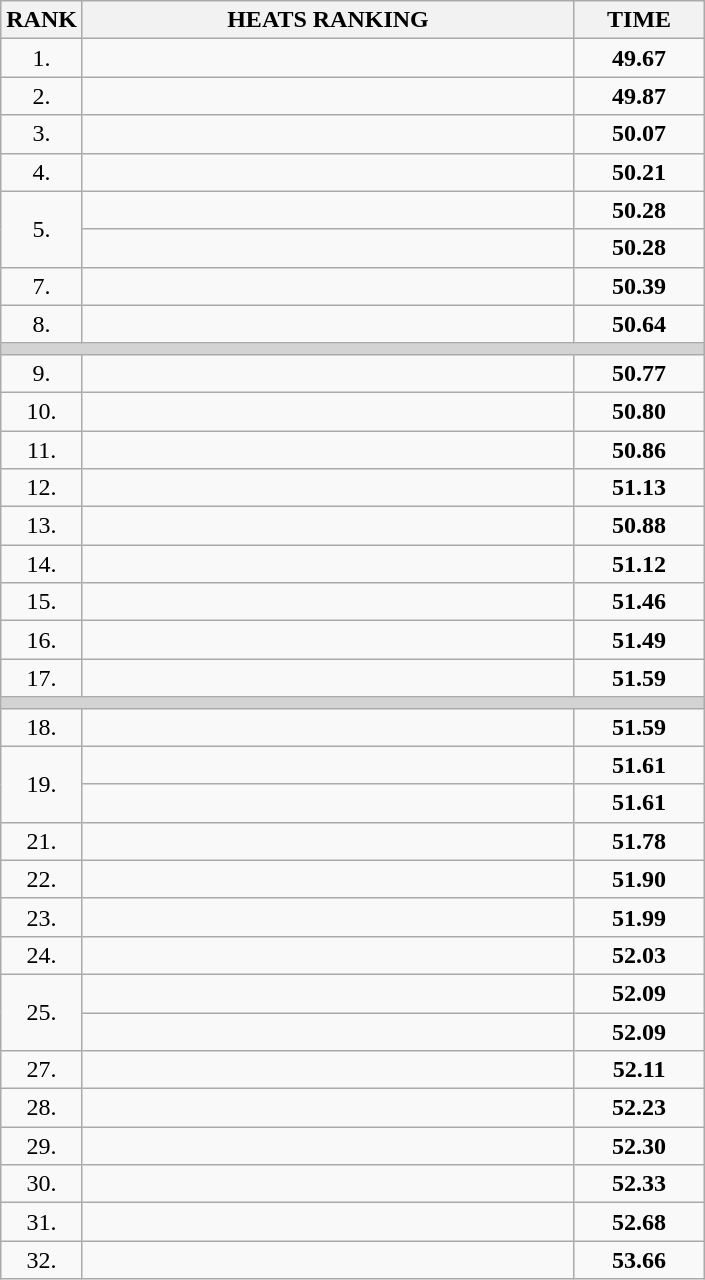<table class="wikitable">
<tr>
<th>RANK</th>
<th style="width: 20em">HEATS RANKING</th>
<th style="width: 5em">TIME</th>
</tr>
<tr>
<td align="center">1.</td>
<td></td>
<td align="center"><strong>49.67</strong></td>
</tr>
<tr>
<td align="center">2.</td>
<td></td>
<td align="center"><strong>49.87</strong></td>
</tr>
<tr>
<td align="center">3.</td>
<td></td>
<td align="center"><strong>50.07</strong></td>
</tr>
<tr>
<td align="center">4.</td>
<td></td>
<td align="center"><strong>50.21</strong></td>
</tr>
<tr>
<td rowspan=2 align="center">5.</td>
<td></td>
<td align="center"><strong>50.28</strong></td>
</tr>
<tr>
<td></td>
<td align="center"><strong>50.28</strong></td>
</tr>
<tr>
<td align="center">7.</td>
<td></td>
<td align="center"><strong>50.39</strong></td>
</tr>
<tr>
<td align="center">8.</td>
<td></td>
<td align="center"><strong>50.64</strong></td>
</tr>
<tr>
<td colspan=3 bgcolor=lightgray></td>
</tr>
<tr>
<td align="center">9.</td>
<td> </td>
<td align="center"><strong>50.77</strong></td>
</tr>
<tr>
<td align="center">10.</td>
<td></td>
<td align="center"><strong>50.80</strong></td>
</tr>
<tr>
<td align="center">11.</td>
<td></td>
<td align="center"><strong>50.86</strong></td>
</tr>
<tr>
<td align="center">12.</td>
<td></td>
<td align="center"><strong>51.13</strong></td>
</tr>
<tr>
<td align="center">13.</td>
<td></td>
<td align="center"><strong>50.88</strong></td>
</tr>
<tr>
<td align="center">14.</td>
<td></td>
<td align="center"><strong>51.12</strong></td>
</tr>
<tr>
<td align="center">15.</td>
<td></td>
<td align="center"><strong>51.46</strong></td>
</tr>
<tr>
<td align="center">16.</td>
<td></td>
<td align="center"><strong>51.49</strong></td>
</tr>
<tr>
<td align="center">17.</td>
<td></td>
<td align="center"><strong>51.59</strong></td>
</tr>
<tr>
<td colspan=3 bgcolor=lightgray></td>
</tr>
<tr>
<td align="center">18.</td>
<td></td>
<td align="center"><strong>51.59</strong></td>
</tr>
<tr>
<td rowspan=2 align="center">19.</td>
<td></td>
<td align="center"><strong>51.61</strong></td>
</tr>
<tr>
<td></td>
<td align="center"><strong>51.61</strong></td>
</tr>
<tr>
<td align="center">21.</td>
<td></td>
<td align="center"><strong>51.78</strong></td>
</tr>
<tr>
<td align="center">22.</td>
<td></td>
<td align="center"><strong>51.90</strong></td>
</tr>
<tr>
<td align="center">23.</td>
<td></td>
<td align="center"><strong>51.99</strong></td>
</tr>
<tr>
<td align="center">24.</td>
<td></td>
<td align="center"><strong>52.03</strong></td>
</tr>
<tr>
<td rowspan=2 align="center">25.</td>
<td></td>
<td align="center"><strong>52.09</strong></td>
</tr>
<tr>
<td></td>
<td align="center"><strong>52.09</strong></td>
</tr>
<tr>
<td align="center">27.</td>
<td></td>
<td align="center"><strong>52.11</strong></td>
</tr>
<tr>
<td align="center">28.</td>
<td></td>
<td align="center"><strong>52.23</strong></td>
</tr>
<tr>
<td align="center">29.</td>
<td></td>
<td align="center"><strong>52.30</strong></td>
</tr>
<tr>
<td align="center">30.</td>
<td></td>
<td align="center"><strong>52.33</strong></td>
</tr>
<tr>
<td align="center">31.</td>
<td></td>
<td align="center"><strong>52.68</strong></td>
</tr>
<tr>
<td align="center">32.</td>
<td></td>
<td align="center"><strong>53.66</strong></td>
</tr>
</table>
